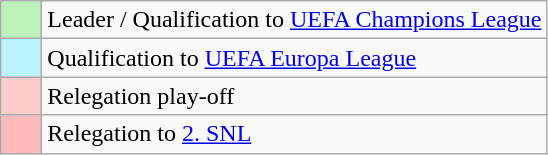<table class="wikitable">
<tr>
<td style="width:20px; background:#BBF3BB;"></td>
<td>Leader / Qualification to <a href='#'>UEFA Champions League</a></td>
</tr>
<tr>
<td style="width:20px; background:#BBF3FF;"></td>
<td>Qualification to <a href='#'>UEFA Europa League</a></td>
</tr>
<tr>
<td style="width:20px; background:#FFCCCC;"></td>
<td>Relegation play-off</td>
</tr>
<tr>
<td style="width:20px; background:#FFBBBB;"></td>
<td>Relegation to <a href='#'>2. SNL</a></td>
</tr>
</table>
